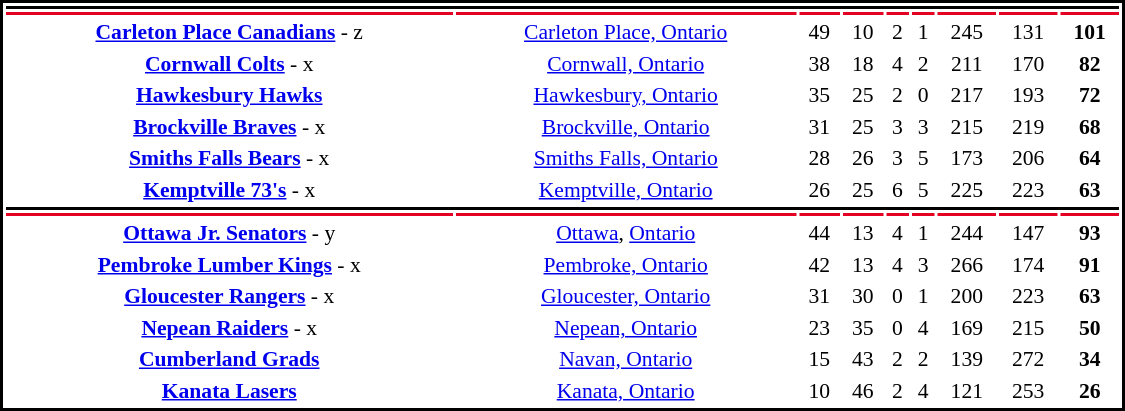<table cellpadding="0">
<tr align="center" style="vertical-align: top">
<td></td>
<td><br><table cellpadding="1" width="750px" style="font-size: 90%; text-align:center; border: 2px solid black;">
<tr bgcolor="#000000">
<th colspan="12"></th>
</tr>
<tr>
<th style="background: #E30022;"></th>
<th style="background: #E30022;"></th>
<th style="background: #E30022;"></th>
<th style="background: #E30022;"></th>
<th style="background: #E30022;"></th>
<th style="background: #E30022;"></th>
<th style="background: #E30022;"></th>
<th style="background: #E30022;"></th>
<th style="background: #E30022;"></th>
</tr>
<tr>
<td><strong><a href='#'>Carleton Place Canadians</a></strong> - z</td>
<td><a href='#'>Carleton Place, Ontario</a></td>
<td>49</td>
<td>10</td>
<td>2</td>
<td>1</td>
<td>245</td>
<td>131</td>
<td><strong>101</strong></td>
</tr>
<tr>
<td><strong><a href='#'>Cornwall Colts</a></strong> - x</td>
<td><a href='#'>Cornwall, Ontario</a></td>
<td>38</td>
<td>18</td>
<td>4</td>
<td>2</td>
<td>211</td>
<td>170</td>
<td><strong>82</strong></td>
</tr>
<tr>
<td><strong><a href='#'>Hawkesbury Hawks</a></strong></td>
<td><a href='#'>Hawkesbury, Ontario</a></td>
<td>35</td>
<td>25</td>
<td>2</td>
<td>0</td>
<td>217</td>
<td>193</td>
<td><strong>72</strong></td>
</tr>
<tr>
<td><strong><a href='#'>Brockville Braves</a></strong> - x</td>
<td><a href='#'>Brockville, Ontario</a></td>
<td>31</td>
<td>25</td>
<td>3</td>
<td>3</td>
<td>215</td>
<td>219</td>
<td><strong>68</strong></td>
</tr>
<tr>
<td><strong><a href='#'>Smiths Falls Bears</a></strong> - x</td>
<td><a href='#'>Smiths Falls, Ontario</a></td>
<td>28</td>
<td>26</td>
<td>3</td>
<td>5</td>
<td>173</td>
<td>206</td>
<td><strong>64</strong></td>
</tr>
<tr>
<td><strong><a href='#'>Kemptville 73's</a></strong> - x</td>
<td><a href='#'>Kemptville, Ontario</a></td>
<td>26</td>
<td>25</td>
<td>6</td>
<td>5</td>
<td>225</td>
<td>223</td>
<td><strong>63</strong></td>
</tr>
<tr bgcolor="#000000">
<th colspan="12"></th>
</tr>
<tr>
<th style="background: #E30022;"></th>
<th style="background: #E30022;"></th>
<th style="background: #E30022;"></th>
<th style="background: #E30022;"></th>
<th style="background: #E30022;"></th>
<th style="background: #E30022;"></th>
<th style="background: #E30022;"></th>
<th style="background: #E30022;"></th>
<th style="background: #E30022;"></th>
</tr>
<tr>
<td><strong><a href='#'>Ottawa Jr. Senators</a></strong> - y</td>
<td><a href='#'>Ottawa</a>, <a href='#'>Ontario</a></td>
<td>44</td>
<td>13</td>
<td>4</td>
<td>1</td>
<td>244</td>
<td>147</td>
<td><strong>93</strong></td>
</tr>
<tr>
<td><strong><a href='#'>Pembroke Lumber Kings</a></strong> - x</td>
<td><a href='#'>Pembroke, Ontario</a></td>
<td>42</td>
<td>13</td>
<td>4</td>
<td>3</td>
<td>266</td>
<td>174</td>
<td><strong>91</strong></td>
</tr>
<tr>
<td><strong><a href='#'>Gloucester Rangers</a></strong> - x</td>
<td><a href='#'>Gloucester, Ontario</a></td>
<td>31</td>
<td>30</td>
<td>0</td>
<td>1</td>
<td>200</td>
<td>223</td>
<td><strong>63</strong></td>
</tr>
<tr>
<td><strong><a href='#'>Nepean Raiders</a></strong> - x</td>
<td><a href='#'>Nepean, Ontario</a></td>
<td>23</td>
<td>35</td>
<td>0</td>
<td>4</td>
<td>169</td>
<td>215</td>
<td><strong>50</strong></td>
</tr>
<tr>
<td><strong><a href='#'>Cumberland Grads</a></strong></td>
<td><a href='#'>Navan, Ontario</a></td>
<td>15</td>
<td>43</td>
<td>2</td>
<td>2</td>
<td>139</td>
<td>272</td>
<td><strong>34</strong></td>
</tr>
<tr>
<td><strong><a href='#'>Kanata Lasers</a></strong></td>
<td><a href='#'>Kanata, Ontario</a></td>
<td>10</td>
<td>46</td>
<td>2</td>
<td>4</td>
<td>121</td>
<td>253</td>
<td><strong>26</strong></td>
</tr>
</table>
</td>
</tr>
</table>
